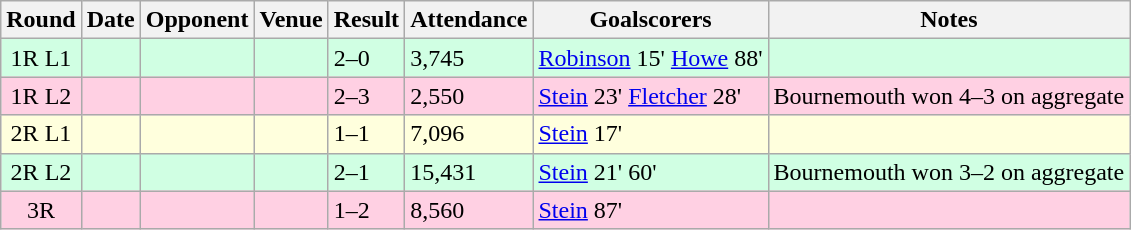<table class="wikitable">
<tr>
<th>Round</th>
<th>Date</th>
<th>Opponent</th>
<th>Venue</th>
<th>Result</th>
<th>Attendance</th>
<th>Goalscorers</th>
<th>Notes</th>
</tr>
<tr style="background: #d0ffe3;">
<td style="text-align:center;">1R L1</td>
<td></td>
<td></td>
<td></td>
<td>2–0</td>
<td>3,745</td>
<td><a href='#'>Robinson</a> 15' <a href='#'>Howe</a> 88'</td>
<td></td>
</tr>
<tr style="background: #ffd0e3;">
<td style="text-align:center;">1R L2</td>
<td></td>
<td></td>
<td></td>
<td>2–3</td>
<td>2,550</td>
<td><a href='#'>Stein</a> 23' <a href='#'>Fletcher</a> 28'</td>
<td>Bournemouth won 4–3 on aggregate</td>
</tr>
<tr style="background:#ffd;">
<td style="text-align:center;">2R L1</td>
<td></td>
<td></td>
<td></td>
<td>1–1</td>
<td>7,096</td>
<td><a href='#'>Stein</a> 17'</td>
<td></td>
</tr>
<tr style="background: #d0ffe3;">
<td style="text-align:center;">2R L2</td>
<td></td>
<td></td>
<td></td>
<td>2–1</td>
<td>15,431</td>
<td><a href='#'>Stein</a> 21' 60'</td>
<td>Bournemouth won 3–2 on aggregate</td>
</tr>
<tr style="background: #ffd0e3;">
<td style="text-align:center;">3R</td>
<td></td>
<td></td>
<td></td>
<td>1–2</td>
<td>8,560</td>
<td><a href='#'>Stein</a> 87'</td>
<td></td>
</tr>
</table>
